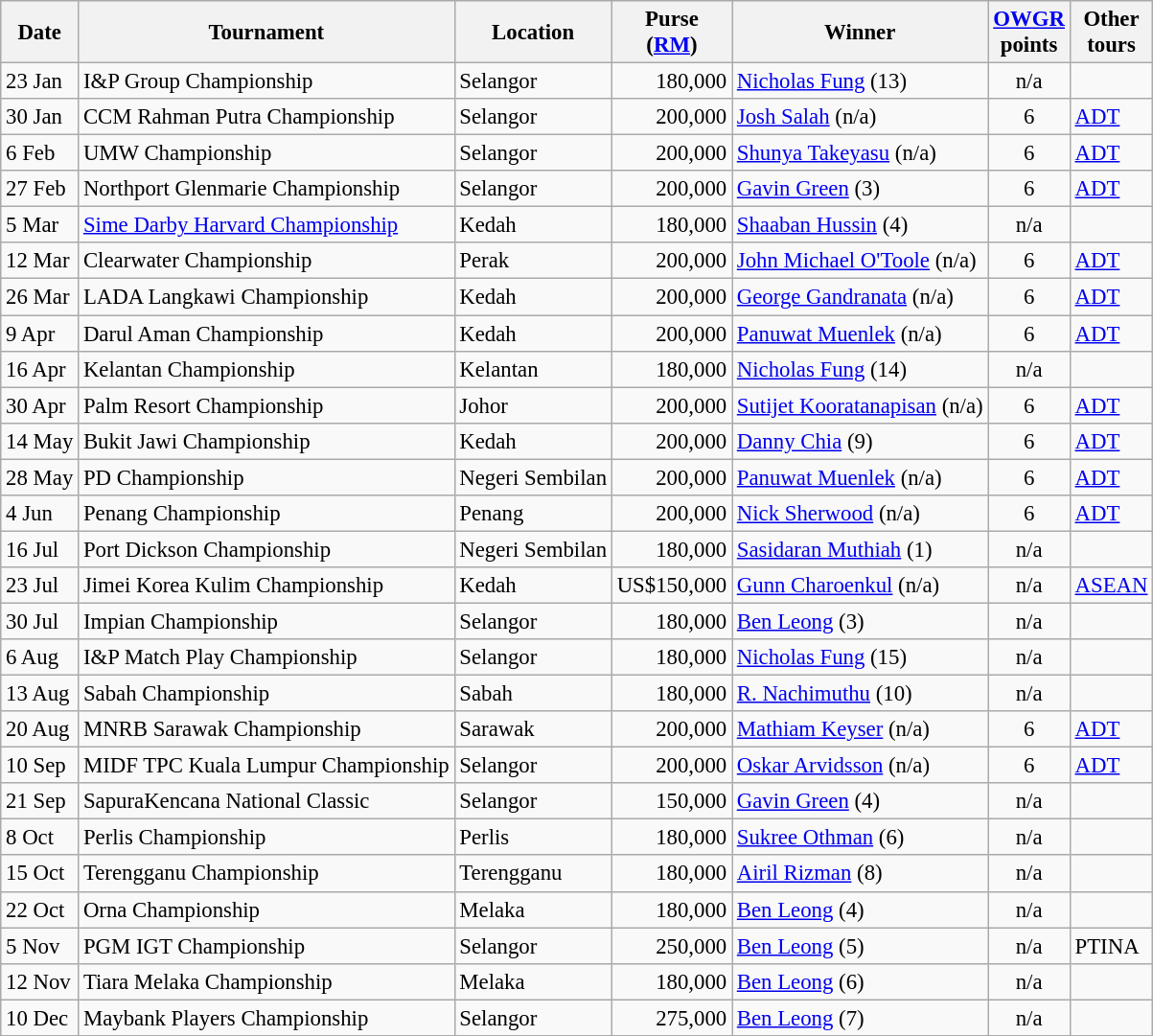<table class="wikitable" style="font-size:95%">
<tr>
<th>Date</th>
<th>Tournament</th>
<th>Location</th>
<th>Purse<br>(<a href='#'>RM</a>)</th>
<th>Winner</th>
<th><a href='#'>OWGR</a><br>points</th>
<th>Other<br>tours</th>
</tr>
<tr>
<td>23 Jan</td>
<td>I&P Group Championship</td>
<td>Selangor</td>
<td align=right>180,000</td>
<td> <a href='#'>Nicholas Fung</a> (13)</td>
<td align=center>n/a</td>
<td></td>
</tr>
<tr>
<td>30 Jan</td>
<td>CCM Rahman Putra Championship</td>
<td>Selangor</td>
<td align=right>200,000</td>
<td> <a href='#'>Josh Salah</a> (n/a)</td>
<td align=center>6</td>
<td><a href='#'>ADT</a></td>
</tr>
<tr>
<td>6 Feb</td>
<td>UMW Championship</td>
<td>Selangor</td>
<td align=right>200,000</td>
<td> <a href='#'>Shunya Takeyasu</a> (n/a)</td>
<td align=center>6</td>
<td><a href='#'>ADT</a></td>
</tr>
<tr>
<td>27 Feb</td>
<td>Northport Glenmarie Championship</td>
<td>Selangor</td>
<td align=right>200,000</td>
<td> <a href='#'>Gavin Green</a> (3)</td>
<td align=center>6</td>
<td><a href='#'>ADT</a></td>
</tr>
<tr>
<td>5 Mar</td>
<td><a href='#'>Sime Darby Harvard Championship</a></td>
<td>Kedah</td>
<td align=right>180,000</td>
<td> <a href='#'>Shaaban Hussin</a> (4)</td>
<td align=center>n/a</td>
<td></td>
</tr>
<tr>
<td>12 Mar</td>
<td>Clearwater Championship</td>
<td>Perak</td>
<td align=right>200,000</td>
<td> <a href='#'>John Michael O'Toole</a> (n/a)</td>
<td align=center>6</td>
<td><a href='#'>ADT</a></td>
</tr>
<tr>
<td>26 Mar</td>
<td>LADA Langkawi Championship</td>
<td>Kedah</td>
<td align=right>200,000</td>
<td> <a href='#'>George Gandranata</a> (n/a)</td>
<td align=center>6</td>
<td><a href='#'>ADT</a></td>
</tr>
<tr>
<td>9 Apr</td>
<td>Darul Aman Championship</td>
<td>Kedah</td>
<td align=right>200,000</td>
<td> <a href='#'>Panuwat Muenlek</a> (n/a)</td>
<td align=center>6</td>
<td><a href='#'>ADT</a></td>
</tr>
<tr>
<td>16 Apr</td>
<td>Kelantan Championship</td>
<td>Kelantan</td>
<td align=right>180,000</td>
<td> <a href='#'>Nicholas Fung</a> (14)</td>
<td align=center>n/a</td>
<td></td>
</tr>
<tr>
<td>30 Apr</td>
<td>Palm Resort Championship</td>
<td>Johor</td>
<td align=right>200,000</td>
<td> <a href='#'>Sutijet Kooratanapisan</a> (n/a)</td>
<td align=center>6</td>
<td><a href='#'>ADT</a></td>
</tr>
<tr>
<td>14 May</td>
<td>Bukit Jawi Championship</td>
<td>Kedah</td>
<td align=right>200,000</td>
<td> <a href='#'>Danny Chia</a> (9)</td>
<td align=center>6</td>
<td><a href='#'>ADT</a></td>
</tr>
<tr>
<td>28 May</td>
<td>PD Championship</td>
<td>Negeri Sembilan</td>
<td align=right>200,000</td>
<td> <a href='#'>Panuwat Muenlek</a> (n/a)</td>
<td align=center>6</td>
<td><a href='#'>ADT</a></td>
</tr>
<tr>
<td>4 Jun</td>
<td>Penang Championship</td>
<td>Penang</td>
<td align=right>200,000</td>
<td> <a href='#'>Nick Sherwood</a> (n/a)</td>
<td align=center>6</td>
<td><a href='#'>ADT</a></td>
</tr>
<tr>
<td>16 Jul</td>
<td>Port Dickson Championship</td>
<td>Negeri Sembilan</td>
<td align=right>180,000</td>
<td> <a href='#'>Sasidaran Muthiah</a> (1)</td>
<td align=center>n/a</td>
<td></td>
</tr>
<tr>
<td>23 Jul</td>
<td>Jimei Korea Kulim Championship</td>
<td>Kedah</td>
<td align=right>US$150,000</td>
<td> <a href='#'>Gunn Charoenkul</a> (n/a)</td>
<td align=center>n/a</td>
<td><a href='#'>ASEAN</a></td>
</tr>
<tr>
<td>30 Jul</td>
<td>Impian Championship</td>
<td>Selangor</td>
<td align=right>180,000</td>
<td> <a href='#'>Ben Leong</a> (3)</td>
<td align=center>n/a</td>
<td></td>
</tr>
<tr>
<td>6 Aug</td>
<td>I&P Match Play Championship</td>
<td>Selangor</td>
<td align=right>180,000</td>
<td> <a href='#'>Nicholas Fung</a> (15)</td>
<td align=center>n/a</td>
<td></td>
</tr>
<tr>
<td>13 Aug</td>
<td>Sabah Championship</td>
<td>Sabah</td>
<td align=right>180,000</td>
<td> <a href='#'>R. Nachimuthu</a> (10)</td>
<td align=center>n/a</td>
<td></td>
</tr>
<tr>
<td>20 Aug</td>
<td>MNRB Sarawak Championship</td>
<td>Sarawak</td>
<td align=right>200,000</td>
<td> <a href='#'>Mathiam Keyser</a> (n/a)</td>
<td align=center>6</td>
<td><a href='#'>ADT</a></td>
</tr>
<tr>
<td>10 Sep</td>
<td>MIDF TPC Kuala Lumpur Championship</td>
<td>Selangor</td>
<td align=right>200,000</td>
<td> <a href='#'>Oskar Arvidsson</a> (n/a)</td>
<td align=center>6</td>
<td><a href='#'>ADT</a></td>
</tr>
<tr>
<td>21 Sep</td>
<td>SapuraKencana National Classic</td>
<td>Selangor</td>
<td align=right>150,000</td>
<td> <a href='#'>Gavin Green</a> (4)</td>
<td align=center>n/a</td>
<td></td>
</tr>
<tr>
<td>8 Oct</td>
<td>Perlis Championship</td>
<td>Perlis</td>
<td align=right>180,000</td>
<td> <a href='#'>Sukree Othman</a> (6)</td>
<td align=center>n/a</td>
<td></td>
</tr>
<tr>
<td>15 Oct</td>
<td>Terengganu Championship</td>
<td>Terengganu</td>
<td align=right>180,000</td>
<td> <a href='#'>Airil Rizman</a> (8)</td>
<td align=center>n/a</td>
<td></td>
</tr>
<tr>
<td>22 Oct</td>
<td>Orna Championship</td>
<td>Melaka</td>
<td align=right>180,000</td>
<td> <a href='#'>Ben Leong</a> (4)</td>
<td align=center>n/a</td>
<td></td>
</tr>
<tr>
<td>5 Nov</td>
<td>PGM IGT Championship</td>
<td>Selangor</td>
<td align=right>250,000</td>
<td> <a href='#'>Ben Leong</a> (5)</td>
<td align=center>n/a</td>
<td>PTINA</td>
</tr>
<tr>
<td>12 Nov</td>
<td>Tiara Melaka Championship</td>
<td>Melaka</td>
<td align=right>180,000</td>
<td> <a href='#'>Ben Leong</a> (6)</td>
<td align=center>n/a</td>
<td></td>
</tr>
<tr>
<td>10 Dec</td>
<td>Maybank Players Championship</td>
<td>Selangor</td>
<td align=right>275,000</td>
<td> <a href='#'>Ben Leong</a> (7)</td>
<td align=center>n/a</td>
<td></td>
</tr>
</table>
